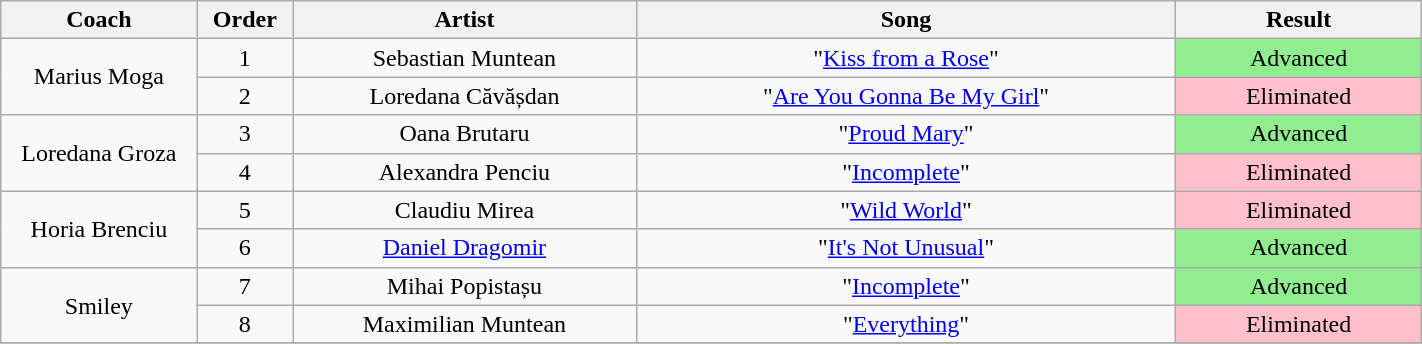<table class="wikitable" style="text-align: center; width:75%;">
<tr>
<th style="width:08%;">Coach</th>
<th style="width:02%;">Order</th>
<th style="width:14%;">Artist</th>
<th style="width:22%;">Song</th>
<th style="width:10%;">Result</th>
</tr>
<tr>
<td rowspan="2">Marius Moga</td>
<td>1</td>
<td>Sebastian Muntean</td>
<td>"<a href='#'>Kiss from a Rose</a>"</td>
<td style="background:lightgreen;">Advanced</td>
</tr>
<tr>
<td>2</td>
<td>Loredana Căvășdan</td>
<td>"<a href='#'>Are You Gonna Be My Girl</a>"</td>
<td style="background:pink;">Eliminated</td>
</tr>
<tr>
<td rowspan="2">Loredana Groza</td>
<td>3</td>
<td>Oana Brutaru</td>
<td>"<a href='#'>Proud Mary</a>"</td>
<td style="background:lightgreen;">Advanced</td>
</tr>
<tr>
<td>4</td>
<td>Alexandra Penciu</td>
<td>"<a href='#'>Incomplete</a>"</td>
<td style="background:pink;">Eliminated</td>
</tr>
<tr>
<td rowspan="2">Horia Brenciu</td>
<td>5</td>
<td>Claudiu Mirea</td>
<td>"<a href='#'>Wild World</a>"</td>
<td style="background:pink;">Eliminated</td>
</tr>
<tr>
<td>6</td>
<td><a href='#'>Daniel Dragomir</a></td>
<td>"<a href='#'>It's Not Unusual</a>"</td>
<td style="background:lightgreen;">Advanced</td>
</tr>
<tr>
<td rowspan="2">Smiley</td>
<td>7</td>
<td>Mihai Popistașu</td>
<td>"<a href='#'>Incomplete</a>"</td>
<td style="background:lightgreen;">Advanced</td>
</tr>
<tr>
<td>8</td>
<td>Maximilian Muntean</td>
<td>"<a href='#'>Everything</a>"</td>
<td style="background:pink;">Eliminated</td>
</tr>
<tr>
</tr>
</table>
